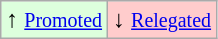<table class="wikitable" align="center">
<tr>
<td style="background:#ddffdd">↑ <small><a href='#'>Promoted</a></small></td>
<td style="background:#ffcccc">↓ <small><a href='#'>Relegated</a></small></td>
</tr>
</table>
